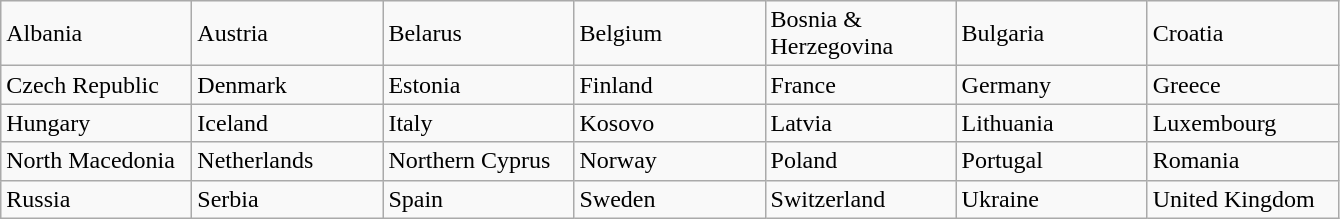<table class="wikitable">
<tr>
<td width="120pt"> Albania</td>
<td width="120pt"> Austria</td>
<td width="120pt"> Belarus</td>
<td width="120pt"> Belgium</td>
<td width="120pt"> Bosnia & Herzegovina</td>
<td width="120pt"> Bulgaria</td>
<td width="120pt"> Croatia</td>
</tr>
<tr>
<td> Czech Republic</td>
<td> Denmark </td>
<td> Estonia</td>
<td> Finland</td>
<td> France</td>
<td> Germany</td>
<td> Greece</td>
</tr>
<tr>
<td> Hungary</td>
<td> Iceland </td>
<td> Italy</td>
<td> Kosovo</td>
<td> Latvia</td>
<td> Lithuania</td>
<td> Luxembourg</td>
</tr>
<tr>
<td> North Macedonia</td>
<td> Netherlands</td>
<td> Northern Cyprus</td>
<td> Norway</td>
<td> Poland</td>
<td> Portugal</td>
<td> Romania</td>
</tr>
<tr>
<td> Russia</td>
<td> Serbia</td>
<td> Spain</td>
<td>Sweden </td>
<td> Switzerland</td>
<td> Ukraine</td>
<td> United Kingdom </td>
</tr>
</table>
